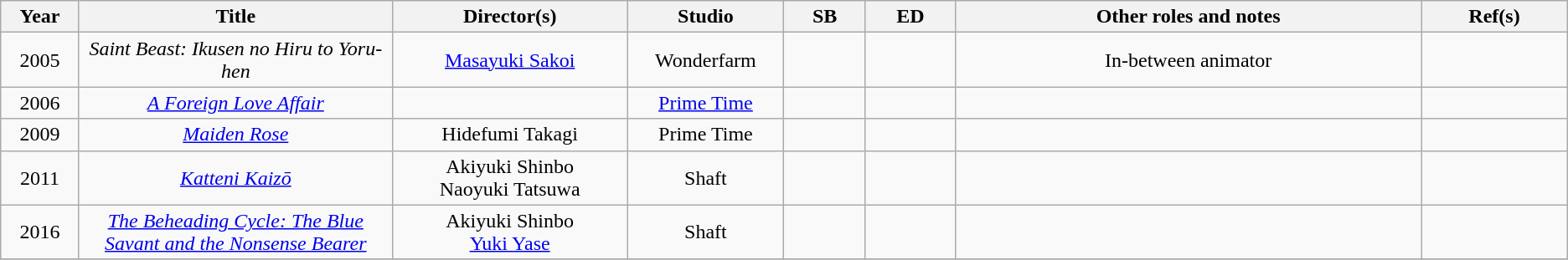<table class="wikitable sortable" style="text-align:center; margin=auto; ">
<tr>
<th scope="col" width=5%>Year</th>
<th scope="col" width=20%>Title</th>
<th scope="col" width=15%>Director(s)</th>
<th scope="col" width=10%>Studio</th>
<th scope="col" class="unsortable">SB</th>
<th scope="col" class="unsortable">ED</th>
<th scope="col" class="unsortable">Other roles and notes</th>
<th scope="col" class="unsortable">Ref(s)</th>
</tr>
<tr>
<td>2005</td>
<td><em>Saint Beast: Ikusen no Hiru to Yoru-hen</em></td>
<td><a href='#'>Masayuki Sakoi</a></td>
<td>Wonderfarm</td>
<td></td>
<td></td>
<td>In-between animator</td>
<td></td>
</tr>
<tr>
<td>2006</td>
<td><em><a href='#'>A Foreign Love Affair</a></em></td>
<td></td>
<td><a href='#'>Prime Time</a></td>
<td></td>
<td></td>
<td></td>
<td></td>
</tr>
<tr>
<td>2009</td>
<td><em><a href='#'>Maiden Rose</a></em></td>
<td>Hidefumi Takagi</td>
<td>Prime Time</td>
<td></td>
<td></td>
<td></td>
<td></td>
</tr>
<tr>
<td>2011</td>
<td><em><a href='#'>Katteni Kaizō</a></em></td>
<td>Akiyuki Shinbo <br>Naoyuki Tatsuwa</td>
<td>Shaft</td>
<td></td>
<td></td>
<td></td>
<td></td>
</tr>
<tr>
<td>2016</td>
<td><em><a href='#'>The Beheading Cycle: The Blue Savant and the Nonsense Bearer</a></em></td>
<td>Akiyuki Shinbo <br><a href='#'>Yuki Yase</a></td>
<td>Shaft</td>
<td></td>
<td></td>
<td></td>
<td></td>
</tr>
<tr>
</tr>
</table>
